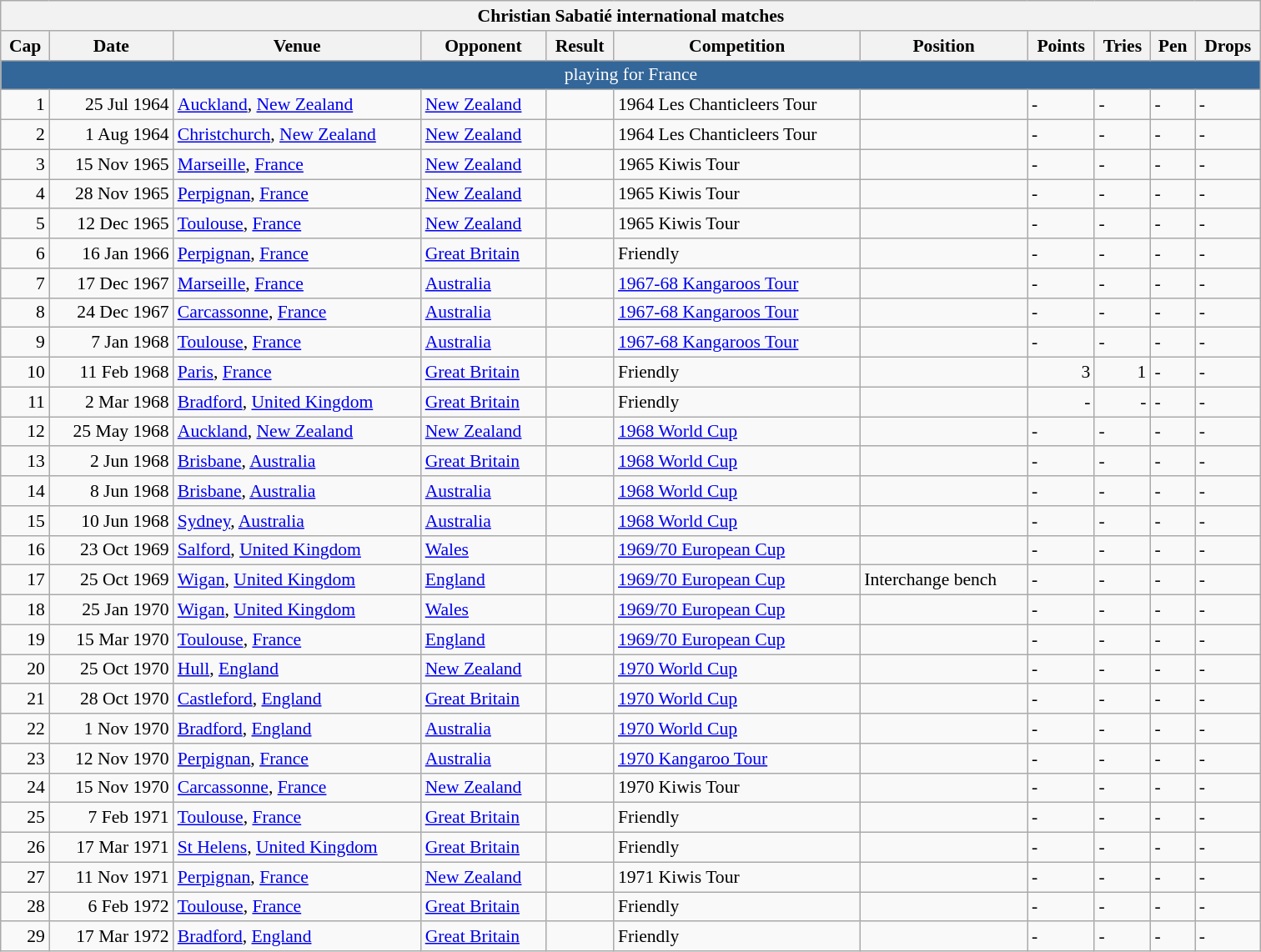<table class="wikitable sortable" style="float:center; border:1px; font-size:90%; margin-left:1em;" border="1">
<tr>
<th colspan="12" width="1000">Christian Sabatié international matches</th>
</tr>
<tr>
<th>Cap</th>
<th>Date</th>
<th>Venue</th>
<th>Opponent</th>
<th>Result</th>
<th>Competition</th>
<th>Position</th>
<th>Points</th>
<th>Tries</th>
<th>Pen</th>
<th>Drops</th>
</tr>
<tr>
<td colspan="11" style="text-align:center; background-color:#369; color:#ffffff;">playing for France</td>
</tr>
<tr>
<td align="right">1</td>
<td align="right">25 Jul 1964</td>
<td><a href='#'>Auckland</a>, <a href='#'>New Zealand</a></td>
<td> <a href='#'>New Zealand</a></td>
<td align="center"></td>
<td>1964 Les Chanticleers Tour</td>
<td></td>
<td>-</td>
<td>-</td>
<td>-</td>
<td>-</td>
</tr>
<tr>
<td align="right">2</td>
<td align="right">1 Aug 1964</td>
<td><a href='#'>Christchurch</a>, <a href='#'>New Zealand</a></td>
<td> <a href='#'>New Zealand</a></td>
<td align="center"></td>
<td>1964 Les Chanticleers Tour</td>
<td></td>
<td>-</td>
<td>-</td>
<td>-</td>
<td>-</td>
</tr>
<tr>
<td align="right">3</td>
<td align="right">15 Nov 1965</td>
<td><a href='#'>Marseille</a>, <a href='#'>France</a></td>
<td> <a href='#'>New Zealand</a></td>
<td align="center"></td>
<td>1965 Kiwis Tour</td>
<td></td>
<td>-</td>
<td>-</td>
<td>-</td>
<td>-</td>
</tr>
<tr>
<td align="right">4</td>
<td align="right">28 Nov 1965</td>
<td><a href='#'>Perpignan</a>, <a href='#'>France</a></td>
<td> <a href='#'>New Zealand</a></td>
<td align="center"></td>
<td>1965 Kiwis Tour</td>
<td></td>
<td>-</td>
<td>-</td>
<td>-</td>
<td>-</td>
</tr>
<tr>
<td align="right">5</td>
<td align="right">12 Dec 1965</td>
<td><a href='#'>Toulouse</a>, <a href='#'>France</a></td>
<td> <a href='#'>New Zealand</a></td>
<td align="center"></td>
<td>1965 Kiwis Tour</td>
<td></td>
<td>-</td>
<td>-</td>
<td>-</td>
<td>-</td>
</tr>
<tr>
<td align="right">6</td>
<td align="right">16 Jan 1966</td>
<td><a href='#'>Perpignan</a>, <a href='#'>France</a></td>
<td> <a href='#'>Great Britain</a></td>
<td align="center"></td>
<td>Friendly</td>
<td></td>
<td>-</td>
<td>-</td>
<td>-</td>
<td>-</td>
</tr>
<tr>
<td align="right">7</td>
<td align="right">17 Dec 1967</td>
<td><a href='#'>Marseille</a>, <a href='#'>France</a></td>
<td> <a href='#'>Australia</a></td>
<td align="center"></td>
<td><a href='#'>1967-68 Kangaroos Tour</a></td>
<td></td>
<td>-</td>
<td>-</td>
<td>-</td>
<td>-</td>
</tr>
<tr>
<td align="right">8</td>
<td align="right">24 Dec 1967</td>
<td><a href='#'>Carcassonne</a>, <a href='#'>France</a></td>
<td> <a href='#'>Australia</a></td>
<td align="center"></td>
<td><a href='#'>1967-68 Kangaroos Tour</a></td>
<td></td>
<td>-</td>
<td>-</td>
<td>-</td>
<td>-</td>
</tr>
<tr>
<td align="right">9</td>
<td align="right">7 Jan 1968</td>
<td><a href='#'>Toulouse</a>, <a href='#'>France</a></td>
<td> <a href='#'>Australia</a></td>
<td align="center"></td>
<td><a href='#'>1967-68 Kangaroos Tour</a></td>
<td></td>
<td>-</td>
<td>-</td>
<td>-</td>
<td>-</td>
</tr>
<tr>
<td align="right">10</td>
<td align="right">11 Feb 1968</td>
<td><a href='#'>Paris</a>, <a href='#'>France</a></td>
<td> <a href='#'>Great Britain</a></td>
<td align="center"></td>
<td>Friendly</td>
<td></td>
<td align="right">3</td>
<td align="right">1</td>
<td>-</td>
<td>-</td>
</tr>
<tr>
<td align="right">11</td>
<td align="right">2 Mar 1968</td>
<td><a href='#'>Bradford</a>, <a href='#'>United Kingdom</a></td>
<td> <a href='#'>Great Britain</a></td>
<td align="center"></td>
<td>Friendly</td>
<td></td>
<td align="right">-</td>
<td align="right">-</td>
<td>-</td>
<td>-</td>
</tr>
<tr>
<td align="right">12</td>
<td align="right">25 May 1968</td>
<td><a href='#'>Auckland</a>, <a href='#'>New Zealand</a></td>
<td> <a href='#'>New Zealand</a></td>
<td align="center"></td>
<td><a href='#'>1968 World Cup</a></td>
<td></td>
<td>-</td>
<td>-</td>
<td>-</td>
<td>-</td>
</tr>
<tr>
<td align="right">13</td>
<td align="right">2 Jun 1968</td>
<td><a href='#'>Brisbane</a>, <a href='#'>Australia</a></td>
<td> <a href='#'>Great Britain</a></td>
<td align="center"></td>
<td><a href='#'>1968 World Cup</a></td>
<td></td>
<td>-</td>
<td>-</td>
<td>-</td>
<td>-</td>
</tr>
<tr>
<td align="right">14</td>
<td align="right">8 Jun 1968</td>
<td><a href='#'>Brisbane</a>, <a href='#'>Australia</a></td>
<td> <a href='#'>Australia</a></td>
<td align="center"></td>
<td><a href='#'>1968 World Cup</a></td>
<td></td>
<td>-</td>
<td>-</td>
<td>-</td>
<td>-</td>
</tr>
<tr>
<td align="right">15</td>
<td align="right">10 Jun 1968</td>
<td><a href='#'>Sydney</a>, <a href='#'>Australia</a></td>
<td> <a href='#'>Australia</a></td>
<td align="center"></td>
<td><a href='#'>1968 World Cup</a></td>
<td></td>
<td>-</td>
<td>-</td>
<td>-</td>
<td>-</td>
</tr>
<tr>
<td align="right">16</td>
<td align="right">23 Oct 1969</td>
<td><a href='#'>Salford</a>, <a href='#'>United Kingdom</a></td>
<td> <a href='#'>Wales</a></td>
<td align="center"></td>
<td><a href='#'>1969/70 European Cup</a></td>
<td></td>
<td>-</td>
<td>-</td>
<td>-</td>
<td>-</td>
</tr>
<tr>
<td align="right">17</td>
<td align="right">25 Oct 1969</td>
<td><a href='#'>Wigan</a>, <a href='#'>United Kingdom</a></td>
<td> <a href='#'>England</a></td>
<td align="center"></td>
<td><a href='#'>1969/70 European Cup</a></td>
<td>Interchange bench</td>
<td>-</td>
<td>-</td>
<td>-</td>
<td>-</td>
</tr>
<tr>
<td align="right">18</td>
<td align="right">25 Jan 1970</td>
<td><a href='#'>Wigan</a>, <a href='#'>United Kingdom</a></td>
<td> <a href='#'>Wales</a></td>
<td align="center"></td>
<td><a href='#'>1969/70 European Cup</a></td>
<td></td>
<td>-</td>
<td>-</td>
<td>-</td>
<td>-</td>
</tr>
<tr>
<td align="right">19</td>
<td align="right">15 Mar 1970</td>
<td><a href='#'>Toulouse</a>, <a href='#'>France</a></td>
<td> <a href='#'>England</a></td>
<td align="center"></td>
<td><a href='#'>1969/70 European Cup</a></td>
<td></td>
<td>-</td>
<td>-</td>
<td>-</td>
<td>-</td>
</tr>
<tr>
<td align="right">20</td>
<td align="right">25 Oct 1970</td>
<td><a href='#'>Hull</a>, <a href='#'>England</a></td>
<td> <a href='#'>New Zealand</a></td>
<td align="center"></td>
<td><a href='#'>1970 World Cup</a></td>
<td></td>
<td>-</td>
<td>-</td>
<td>-</td>
<td>-</td>
</tr>
<tr>
<td align="right">21</td>
<td align="right">28 Oct 1970</td>
<td><a href='#'>Castleford</a>, <a href='#'>England</a></td>
<td> <a href='#'>Great Britain</a></td>
<td align="center"></td>
<td><a href='#'>1970 World Cup</a></td>
<td></td>
<td>-</td>
<td>-</td>
<td>-</td>
<td>-</td>
</tr>
<tr>
<td align="right">22</td>
<td align="right">1 Nov 1970</td>
<td><a href='#'>Bradford</a>, <a href='#'>England</a></td>
<td> <a href='#'>Australia</a></td>
<td align="center"></td>
<td><a href='#'>1970 World Cup</a></td>
<td></td>
<td>-</td>
<td>-</td>
<td>-</td>
<td>-</td>
</tr>
<tr>
<td align="right">23</td>
<td align="right">12 Nov 1970</td>
<td><a href='#'>Perpignan</a>, <a href='#'>France</a></td>
<td> <a href='#'>Australia</a></td>
<td align="center"></td>
<td><a href='#'>1970 Kangaroo Tour</a></td>
<td></td>
<td>-</td>
<td>-</td>
<td>-</td>
<td>-</td>
</tr>
<tr>
<td align="right">24</td>
<td align="right">15 Nov 1970</td>
<td><a href='#'>Carcassonne</a>, <a href='#'>France</a></td>
<td> <a href='#'>New Zealand</a></td>
<td align="center"></td>
<td>1970 Kiwis Tour</td>
<td></td>
<td>-</td>
<td>-</td>
<td>-</td>
<td>-</td>
</tr>
<tr>
<td align="right">25</td>
<td align="right">7 Feb 1971</td>
<td><a href='#'>Toulouse</a>, <a href='#'>France</a></td>
<td> <a href='#'>Great Britain</a></td>
<td align="center"></td>
<td>Friendly</td>
<td></td>
<td>-</td>
<td>-</td>
<td>-</td>
<td>-</td>
</tr>
<tr>
<td align="right">26</td>
<td align="right">17 Mar 1971</td>
<td><a href='#'>St Helens</a>, <a href='#'>United Kingdom</a></td>
<td> <a href='#'>Great Britain</a></td>
<td align="center"></td>
<td>Friendly</td>
<td></td>
<td>-</td>
<td>-</td>
<td>-</td>
<td>-</td>
</tr>
<tr>
<td align="right">27</td>
<td align="right">11 Nov 1971</td>
<td><a href='#'>Perpignan</a>, <a href='#'>France</a></td>
<td> <a href='#'>New Zealand</a></td>
<td align="center"></td>
<td>1971 Kiwis Tour</td>
<td></td>
<td>-</td>
<td>-</td>
<td>-</td>
<td>-</td>
</tr>
<tr>
<td align="right">28</td>
<td align="right">6 Feb 1972</td>
<td><a href='#'>Toulouse</a>, <a href='#'>France</a></td>
<td> <a href='#'>Great Britain</a></td>
<td align="center"></td>
<td>Friendly</td>
<td></td>
<td>-</td>
<td>-</td>
<td>-</td>
<td>-</td>
</tr>
<tr>
<td align="right">29</td>
<td align="right">17 Mar 1972</td>
<td><a href='#'>Bradford</a>, <a href='#'>England</a></td>
<td> <a href='#'>Great Britain</a></td>
<td align="center"></td>
<td>Friendly</td>
<td></td>
<td>-</td>
<td>-</td>
<td>-</td>
<td>-</td>
</tr>
</table>
